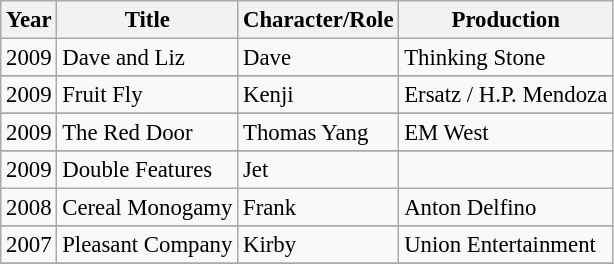<table class="wikitable" style="font-size: 95%;">
<tr>
<th>Year</th>
<th>Title</th>
<th>Character/Role</th>
<th>Production</th>
</tr>
<tr>
<td>2009</td>
<td>Dave and Liz</td>
<td>Dave</td>
<td>Thinking Stone</td>
</tr>
<tr>
</tr>
<tr>
<td>2009</td>
<td>Fruit Fly</td>
<td>Kenji</td>
<td>Ersatz / H.P. Mendoza</td>
</tr>
<tr>
</tr>
<tr>
<td>2009</td>
<td>The Red Door</td>
<td>Thomas Yang</td>
<td>EM West</td>
</tr>
<tr>
</tr>
<tr>
<td>2009</td>
<td>Double Features</td>
<td>Jet</td>
<td></td>
</tr>
<tr>
<td>2008</td>
<td>Cereal Monogamy</td>
<td>Frank</td>
<td>Anton Delfino</td>
</tr>
<tr>
</tr>
<tr>
<td>2007</td>
<td>Pleasant Company</td>
<td>Kirby</td>
<td>Union Entertainment</td>
</tr>
<tr>
</tr>
</table>
